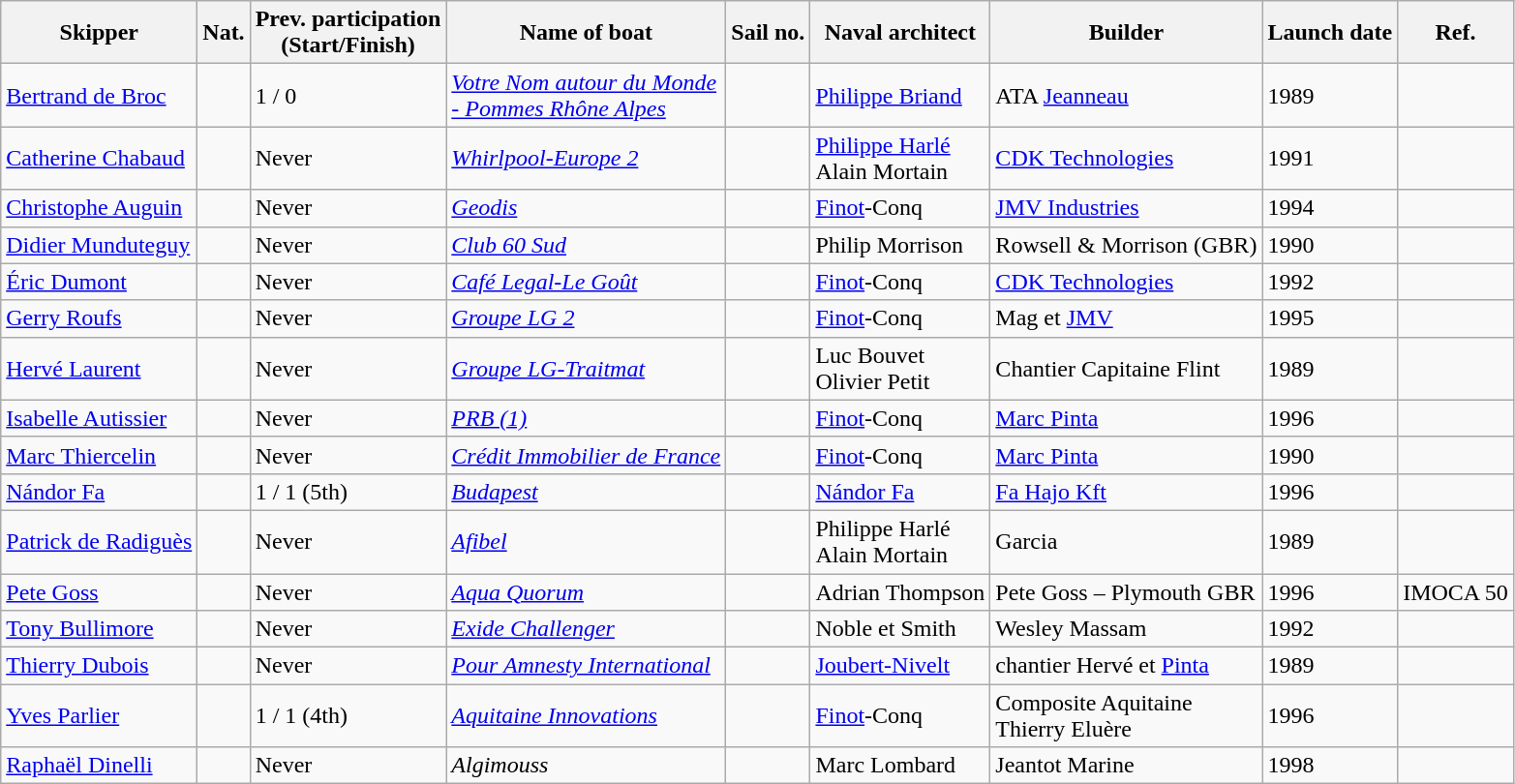<table class="sortable wikitable">
<tr>
<th>Skipper</th>
<th>Nat.</th>
<th>Prev. participation<br>(Start/Finish)</th>
<th>Name of boat</th>
<th>Sail no.</th>
<th>Naval architect</th>
<th>Builder</th>
<th>Launch date</th>
<th>Ref.</th>
</tr>
<tr>
<td><a href='#'>Bertrand de Broc</a></td>
<td></td>
<td>1 / 0</td>
<td><em><a href='#'>Votre Nom autour du Monde<br>- Pommes Rhône Alpes</a></em></td>
<td></td>
<td><a href='#'>Philippe Briand</a></td>
<td>ATA <a href='#'>Jeanneau</a></td>
<td>1989</td>
<td></td>
</tr>
<tr>
<td><a href='#'>Catherine Chabaud</a></td>
<td></td>
<td>Never</td>
<td><em><a href='#'>Whirlpool-Europe 2</a></em></td>
<td></td>
<td><a href='#'>Philippe Harlé</a> <br> Alain Mortain</td>
<td><a href='#'>CDK Technologies</a></td>
<td>1991</td>
<td></td>
</tr>
<tr>
<td><a href='#'>Christophe Auguin</a></td>
<td></td>
<td>Never</td>
<td><em><a href='#'>Geodis</a></em></td>
<td></td>
<td><a href='#'>Finot</a>-Conq</td>
<td><a href='#'>JMV Industries</a></td>
<td>1994</td>
<td></td>
</tr>
<tr>
<td><a href='#'>Didier Munduteguy</a></td>
<td></td>
<td>Never</td>
<td><em><a href='#'>Club 60 Sud</a></em></td>
<td></td>
<td>Philip Morrison</td>
<td>Rowsell & Morrison (GBR)</td>
<td>1990</td>
<td></td>
</tr>
<tr>
<td><a href='#'>Éric Dumont</a></td>
<td></td>
<td>Never</td>
<td><em><a href='#'>Café Legal-Le Goût</a></em></td>
<td></td>
<td><a href='#'>Finot</a>-Conq</td>
<td><a href='#'>CDK Technologies</a></td>
<td>1992</td>
<td></td>
</tr>
<tr>
<td><a href='#'>Gerry Roufs</a></td>
<td></td>
<td>Never</td>
<td><em><a href='#'>Groupe LG 2</a></em></td>
<td></td>
<td><a href='#'>Finot</a>-Conq</td>
<td>Mag et <a href='#'>JMV</a></td>
<td>1995</td>
<td></td>
</tr>
<tr>
<td><a href='#'>Hervé Laurent</a></td>
<td></td>
<td>Never</td>
<td><em><a href='#'>Groupe LG-Traitmat</a></em></td>
<td></td>
<td>Luc Bouvet <br> Olivier Petit</td>
<td>Chantier Capitaine Flint</td>
<td>1989</td>
<td></td>
</tr>
<tr>
<td><a href='#'>Isabelle Autissier</a></td>
<td></td>
<td>Never</td>
<td><em><a href='#'>PRB (1)</a></em></td>
<td></td>
<td><a href='#'>Finot</a>-Conq</td>
<td><a href='#'>Marc Pinta</a></td>
<td>1996</td>
<td></td>
</tr>
<tr>
<td><a href='#'>Marc Thiercelin</a></td>
<td></td>
<td>Never</td>
<td><em><a href='#'>Crédit Immobilier de France</a></em></td>
<td></td>
<td><a href='#'>Finot</a>-Conq</td>
<td><a href='#'>Marc Pinta</a></td>
<td>1990</td>
<td></td>
</tr>
<tr>
<td><a href='#'>Nándor Fa</a></td>
<td></td>
<td>1 / 1 (5th)</td>
<td><em><a href='#'>Budapest</a></em></td>
<td></td>
<td><a href='#'>Nándor Fa</a></td>
<td><a href='#'>Fa Hajo Kft</a></td>
<td>1996</td>
<td></td>
</tr>
<tr>
<td><a href='#'>Patrick de Radiguès</a></td>
<td></td>
<td>Never</td>
<td><em><a href='#'>Afibel</a></em></td>
<td></td>
<td>Philippe Harlé <br> Alain Mortain</td>
<td>Garcia</td>
<td>1989</td>
<td></td>
</tr>
<tr>
<td><a href='#'>Pete Goss</a></td>
<td></td>
<td>Never</td>
<td><em><a href='#'>Aqua Quorum</a></em></td>
<td></td>
<td>Adrian Thompson</td>
<td>Pete Goss – Plymouth GBR</td>
<td>1996</td>
<td>IMOCA 50 </td>
</tr>
<tr>
<td><a href='#'>Tony Bullimore</a></td>
<td></td>
<td>Never</td>
<td><em><a href='#'>Exide Challenger</a></em></td>
<td></td>
<td>Noble et Smith</td>
<td>Wesley Massam</td>
<td>1992</td>
<td></td>
</tr>
<tr>
<td><a href='#'>Thierry Dubois</a></td>
<td></td>
<td>Never</td>
<td><em><a href='#'>Pour Amnesty International</a></em></td>
<td></td>
<td><a href='#'>Joubert-Nivelt</a></td>
<td>chantier Hervé et <a href='#'>Pinta</a></td>
<td>1989</td>
<td></td>
</tr>
<tr>
<td><a href='#'>Yves Parlier</a></td>
<td></td>
<td>1 / 1 (4th)</td>
<td><em><a href='#'>Aquitaine Innovations</a></em></td>
<td></td>
<td><a href='#'>Finot</a>-Conq</td>
<td>Composite Aquitaine<br>Thierry Eluère</td>
<td>1996</td>
<td></td>
</tr>
<tr>
<td><a href='#'>Raphaël Dinelli</a></td>
<td></td>
<td>Never</td>
<td><em>Algimouss</em></td>
<td></td>
<td>Marc Lombard</td>
<td>Jeantot Marine</td>
<td>1998</td>
<td></td>
</tr>
</table>
